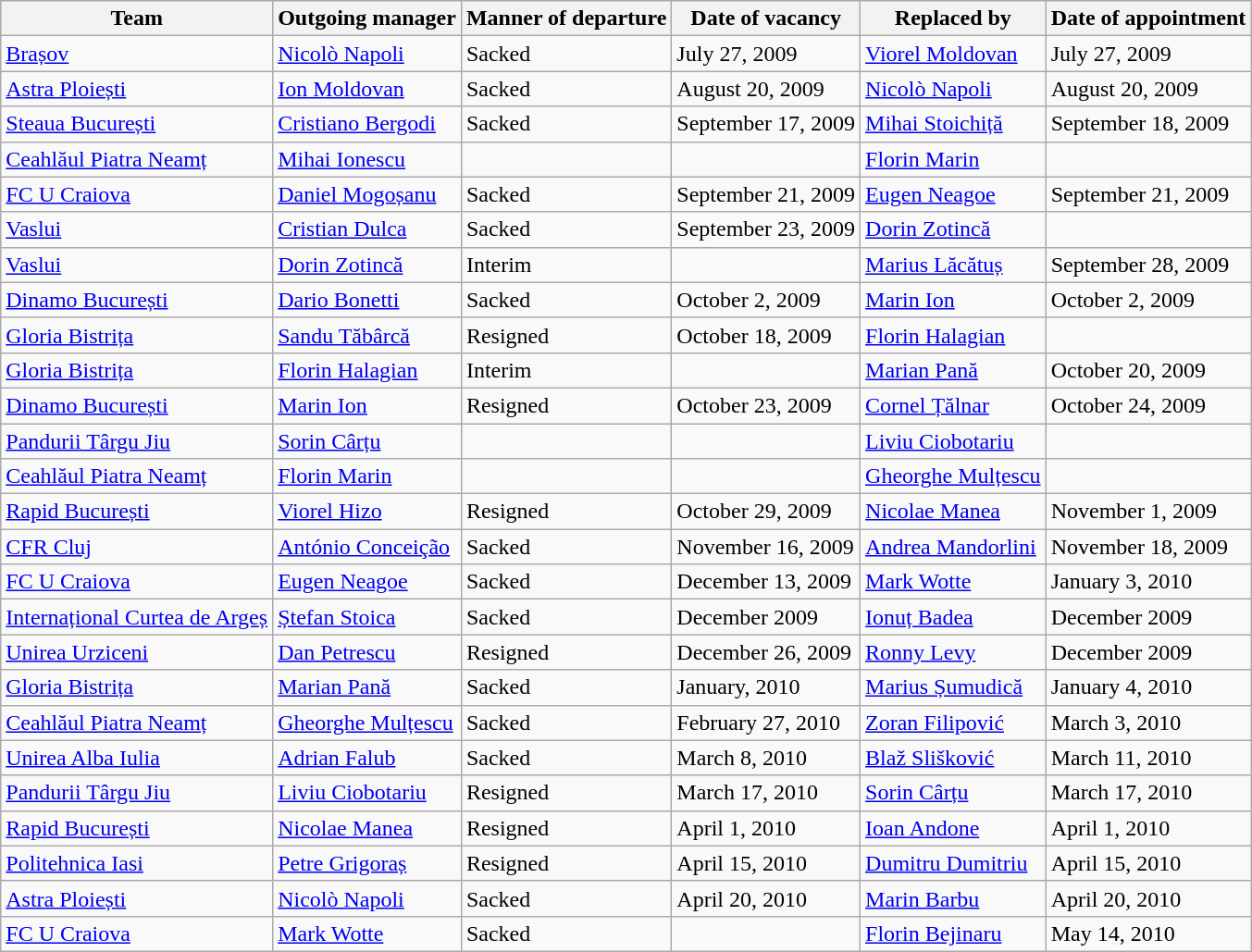<table class="wikitable sortable">
<tr>
<th>Team</th>
<th>Outgoing manager</th>
<th>Manner of departure</th>
<th>Date of vacancy</th>
<th>Replaced by</th>
<th>Date of appointment</th>
</tr>
<tr>
<td><a href='#'>Brașov</a></td>
<td> <a href='#'>Nicolò Napoli</a></td>
<td>Sacked</td>
<td>July 27, 2009</td>
<td> <a href='#'>Viorel Moldovan</a></td>
<td>July 27, 2009</td>
</tr>
<tr>
<td><a href='#'>Astra Ploiești</a></td>
<td> <a href='#'>Ion Moldovan</a></td>
<td>Sacked</td>
<td>August 20, 2009</td>
<td> <a href='#'>Nicolò Napoli</a></td>
<td>August 20, 2009</td>
</tr>
<tr>
<td><a href='#'>Steaua București</a></td>
<td> <a href='#'>Cristiano Bergodi</a></td>
<td>Sacked</td>
<td>September 17, 2009</td>
<td> <a href='#'>Mihai Stoichiță</a></td>
<td>September 18, 2009</td>
</tr>
<tr>
<td><a href='#'>Ceahlăul Piatra Neamț</a></td>
<td> <a href='#'>Mihai Ionescu</a></td>
<td></td>
<td></td>
<td> <a href='#'>Florin Marin</a></td>
<td></td>
</tr>
<tr>
<td><a href='#'>FC U Craiova</a></td>
<td> <a href='#'>Daniel Mogoșanu</a></td>
<td>Sacked</td>
<td>September 21, 2009</td>
<td> <a href='#'>Eugen Neagoe</a></td>
<td>September 21, 2009</td>
</tr>
<tr>
<td><a href='#'>Vaslui</a></td>
<td> <a href='#'>Cristian Dulca</a></td>
<td>Sacked</td>
<td>September 23, 2009</td>
<td> <a href='#'>Dorin Zotincă</a></td>
<td></td>
</tr>
<tr>
<td><a href='#'>Vaslui</a></td>
<td> <a href='#'>Dorin Zotincă</a></td>
<td>Interim</td>
<td></td>
<td> <a href='#'>Marius Lăcătuș</a></td>
<td>September 28, 2009</td>
</tr>
<tr>
<td><a href='#'>Dinamo București</a></td>
<td> <a href='#'>Dario Bonetti</a></td>
<td>Sacked</td>
<td>October 2, 2009</td>
<td> <a href='#'>Marin Ion</a></td>
<td>October 2, 2009</td>
</tr>
<tr>
<td><a href='#'>Gloria Bistrița</a></td>
<td> <a href='#'>Sandu Tăbârcă</a></td>
<td>Resigned</td>
<td>October 18, 2009</td>
<td> <a href='#'>Florin Halagian</a></td>
<td></td>
</tr>
<tr>
<td><a href='#'>Gloria Bistrița</a></td>
<td> <a href='#'>Florin Halagian</a></td>
<td>Interim</td>
<td></td>
<td> <a href='#'>Marian Pană</a></td>
<td>October 20, 2009</td>
</tr>
<tr>
<td><a href='#'>Dinamo București</a></td>
<td> <a href='#'>Marin Ion</a></td>
<td>Resigned</td>
<td>October 23, 2009</td>
<td> <a href='#'>Cornel Țălnar</a></td>
<td>October 24, 2009</td>
</tr>
<tr>
<td><a href='#'>Pandurii Târgu Jiu</a></td>
<td> <a href='#'>Sorin Cârțu</a></td>
<td></td>
<td></td>
<td> <a href='#'>Liviu Ciobotariu</a></td>
<td></td>
</tr>
<tr>
<td><a href='#'>Ceahlăul Piatra Neamț</a></td>
<td> <a href='#'>Florin Marin</a></td>
<td></td>
<td></td>
<td> <a href='#'>Gheorghe Mulțescu</a></td>
<td></td>
</tr>
<tr>
<td><a href='#'>Rapid București</a></td>
<td> <a href='#'>Viorel Hizo</a></td>
<td>Resigned</td>
<td>October 29, 2009</td>
<td> <a href='#'>Nicolae Manea</a></td>
<td>November 1, 2009</td>
</tr>
<tr>
<td><a href='#'>CFR Cluj</a></td>
<td> <a href='#'>António Conceição</a></td>
<td>Sacked</td>
<td>November 16, 2009</td>
<td> <a href='#'>Andrea Mandorlini</a></td>
<td>November 18, 2009</td>
</tr>
<tr>
<td><a href='#'>FC U Craiova</a></td>
<td> <a href='#'>Eugen Neagoe</a></td>
<td>Sacked</td>
<td>December 13, 2009</td>
<td> <a href='#'>Mark Wotte</a></td>
<td>January 3, 2010</td>
</tr>
<tr>
<td><a href='#'>Internațional Curtea de Argeș</a></td>
<td> <a href='#'>Ștefan Stoica</a></td>
<td>Sacked</td>
<td>December 2009</td>
<td> <a href='#'>Ionuț Badea</a></td>
<td>December 2009</td>
</tr>
<tr>
<td><a href='#'>Unirea Urziceni</a></td>
<td> <a href='#'>Dan Petrescu</a></td>
<td>Resigned</td>
<td>December 26, 2009</td>
<td> <a href='#'>Ronny Levy</a></td>
<td>December 2009</td>
</tr>
<tr>
<td><a href='#'>Gloria Bistrița</a></td>
<td> <a href='#'>Marian Pană</a></td>
<td>Sacked</td>
<td>January, 2010</td>
<td> <a href='#'>Marius Șumudică</a></td>
<td>January 4, 2010</td>
</tr>
<tr>
<td><a href='#'>Ceahlăul Piatra Neamț</a></td>
<td> <a href='#'>Gheorghe Mulțescu</a></td>
<td>Sacked</td>
<td>February 27, 2010</td>
<td> <a href='#'>Zoran Filipović</a></td>
<td>March 3, 2010</td>
</tr>
<tr>
<td><a href='#'>Unirea Alba Iulia</a></td>
<td> <a href='#'>Adrian Falub</a></td>
<td>Sacked</td>
<td>March 8, 2010</td>
<td> <a href='#'>Blaž Slišković</a></td>
<td>March 11, 2010</td>
</tr>
<tr>
<td><a href='#'>Pandurii Târgu Jiu</a></td>
<td> <a href='#'>Liviu Ciobotariu</a></td>
<td>Resigned</td>
<td>March 17, 2010</td>
<td> <a href='#'>Sorin Cârțu</a></td>
<td>March 17, 2010</td>
</tr>
<tr>
<td><a href='#'>Rapid București</a></td>
<td> <a href='#'>Nicolae Manea</a></td>
<td>Resigned</td>
<td>April 1, 2010</td>
<td> <a href='#'>Ioan Andone</a></td>
<td>April 1, 2010</td>
</tr>
<tr>
<td><a href='#'>Politehnica Iasi</a></td>
<td> <a href='#'>Petre Grigoraș</a></td>
<td>Resigned</td>
<td>April 15, 2010</td>
<td> <a href='#'>Dumitru Dumitriu</a></td>
<td>April 15, 2010</td>
</tr>
<tr>
<td><a href='#'>Astra Ploiești</a></td>
<td> <a href='#'>Nicolò Napoli</a></td>
<td>Sacked</td>
<td>April 20, 2010</td>
<td> <a href='#'>Marin Barbu</a></td>
<td>April 20, 2010</td>
</tr>
<tr>
<td><a href='#'>FC U Craiova</a></td>
<td> <a href='#'>Mark Wotte</a></td>
<td>Sacked</td>
<td></td>
<td> <a href='#'>Florin Bejinaru</a></td>
<td>May 14, 2010</td>
</tr>
</table>
